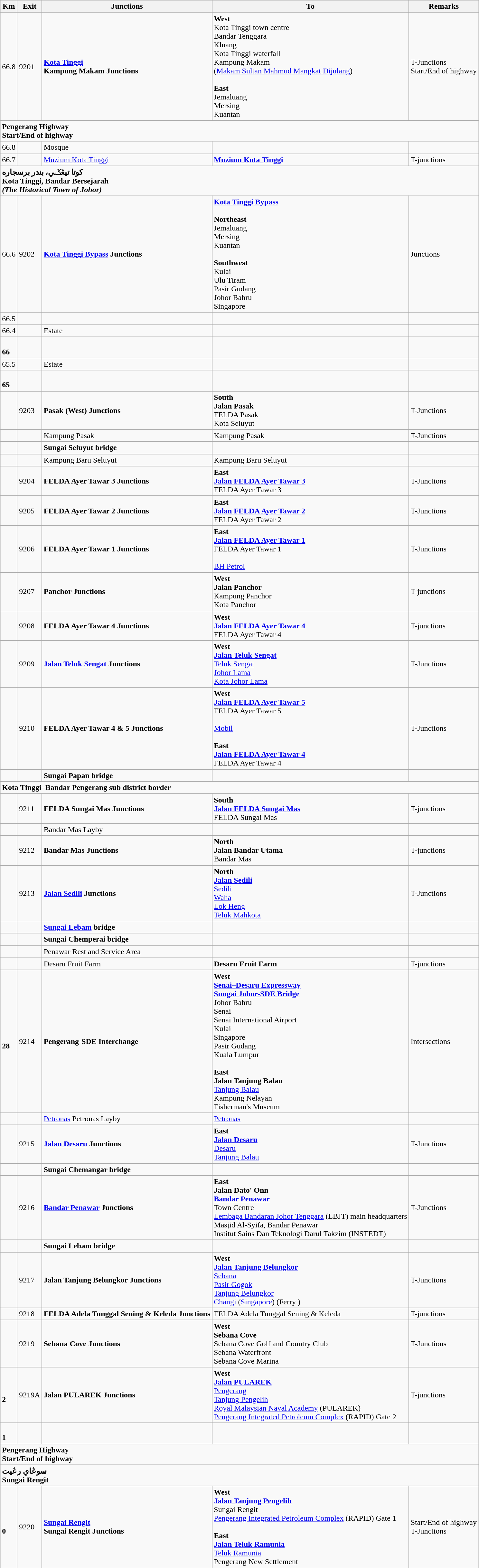<table class="wikitable">
<tr>
<th>Km</th>
<th>Exit</th>
<th>Junctions</th>
<th>To</th>
<th>Remarks</th>
</tr>
<tr>
<td>66.8</td>
<td>9201</td>
<td><strong><a href='#'>Kota Tinggi</a></strong><br><strong>Kampung Makam Junctions</strong></td>
<td><strong>West</strong><br>  Kota Tinggi town centre<br> Bandar Tenggara<br> Kluang<br> Kota Tinggi waterfall<br>Kampung Makam<br>(<a href='#'>Makam Sultan Mahmud Mangkat Dijulang</a>)<br><br><strong>East</strong><br>  Jemaluang<br>  Mersing<br>  Kuantan</td>
<td>T-Junctions<br>Start/End of highway</td>
</tr>
<tr>
<td style="width:600px" colspan="6" style="text-align:center; background:blue;"><strong><span> Pengerang Highway<br>Start/End of highway</span></strong></td>
</tr>
<tr>
<td>66.8</td>
<td></td>
<td> Mosque</td>
<td></td>
<td></td>
</tr>
<tr>
<td>66.7</td>
<td></td>
<td><a href='#'>Muzium Kota Tinggi</a></td>
<td><strong><a href='#'>Muzium Kota Tinggi</a></strong><br> </td>
<td>T-junctions</td>
</tr>
<tr>
<td style="width:600px" colspan="6" style="text-align:center; background:maroon;"><strong><span>کوتا تيڠݢي، بندر برسجاره<br>Kota Tinggi, Bandar Bersejarah<br><em>(The Historical Town of Johor)</em><br></span></strong></td>
</tr>
<tr>
<td>66.6</td>
<td>9202</td>
<td><strong><a href='#'>Kota Tinggi Bypass</a> Junctions</strong></td>
<td>  <strong><a href='#'>Kota Tinggi Bypass</a></strong><br><br><strong>Northeast</strong><br>  Jemaluang<br>  Mersing<br>  Kuantan<br><br><strong>Southwest</strong><br> Kulai<br>  Ulu Tiram<br> Pasir Gudang<br>  Johor Bahru<br>  Singapore</td>
<td>Junctions</td>
</tr>
<tr>
<td>66.5</td>
<td></td>
<td></td>
<td></td>
<td></td>
</tr>
<tr>
<td>66.4</td>
<td></td>
<td>Estate</td>
<td></td>
<td></td>
</tr>
<tr>
<td><br><strong>66</strong></td>
<td></td>
<td></td>
<td></td>
<td></td>
</tr>
<tr>
<td>65.5</td>
<td></td>
<td>Estate</td>
<td></td>
<td></td>
</tr>
<tr>
<td><br><strong>65</strong></td>
<td></td>
<td></td>
<td></td>
<td></td>
</tr>
<tr>
<td></td>
<td>9203</td>
<td><strong>Pasak (West) Junctions</strong></td>
<td><strong>South</strong><br><strong>Jalan Pasak</strong><br>FELDA Pasak<br>Kota Seluyut</td>
<td>T-Junctions</td>
</tr>
<tr>
<td></td>
<td></td>
<td>Kampung Pasak</td>
<td>Kampung Pasak</td>
<td>T-Junctions</td>
</tr>
<tr>
<td></td>
<td></td>
<td><strong>Sungai Seluyut bridge</strong></td>
<td></td>
<td></td>
</tr>
<tr>
<td></td>
<td></td>
<td>Kampung Baru Seluyut</td>
<td>Kampung Baru Seluyut</td>
<td></td>
</tr>
<tr>
<td></td>
<td>9204</td>
<td><strong>FELDA Ayer Tawar 3 Junctions</strong></td>
<td><strong>East</strong><br><strong><a href='#'>Jalan FELDA Ayer Tawar 3</a></strong><br>FELDA Ayer Tawar 3</td>
<td>T-Junctions</td>
</tr>
<tr>
<td></td>
<td>9205</td>
<td><strong>FELDA Ayer Tawar 2 Junctions</strong></td>
<td><strong>East</strong><br> <strong><a href='#'>Jalan FELDA Ayer Tawar 2</a></strong><br>FELDA Ayer Tawar 2</td>
<td>T-Junctions</td>
</tr>
<tr>
<td></td>
<td>9206</td>
<td><strong>FELDA Ayer Tawar 1 Junctions</strong></td>
<td><strong>East</strong><br> <strong><a href='#'>Jalan FELDA Ayer Tawar 1</a></strong><br>FELDA Ayer Tawar 1<br><br>  <a href='#'>BH Petrol</a></td>
<td>T-Junctions</td>
</tr>
<tr>
<td></td>
<td>9207</td>
<td><strong>Panchor Junctions</strong></td>
<td><strong>West</strong><br><strong>Jalan Panchor</strong><br>Kampung Panchor<br>Kota Panchor</td>
<td>T-junctions</td>
</tr>
<tr>
<td></td>
<td>9208</td>
<td><strong>FELDA Ayer Tawar 4 Junctions</strong></td>
<td><strong>West</strong><br> <strong><a href='#'>Jalan FELDA Ayer Tawar 4</a></strong><br>FELDA Ayer Tawar 4</td>
<td>T-junctions</td>
</tr>
<tr>
<td></td>
<td>9209</td>
<td><strong><a href='#'>Jalan Teluk Sengat</a> Junctions</strong></td>
<td><strong>West</strong><br> <strong><a href='#'>Jalan Teluk Sengat</a></strong><br> <a href='#'>Teluk Sengat</a><br> <a href='#'>Johor Lama</a><br> <a href='#'>Kota Johor Lama</a></td>
<td>T-Junctions</td>
</tr>
<tr>
<td></td>
<td>9210</td>
<td><strong>FELDA Ayer Tawar 4 & 5 Junctions</strong></td>
<td><strong>West</strong><br> <strong><a href='#'>Jalan FELDA Ayer Tawar 5</a></strong><br>FELDA Ayer Tawar 5<br><br>  <a href='#'>Mobil</a><br><br><strong>East</strong><br><strong><a href='#'>Jalan FELDA Ayer Tawar 4</a></strong><br>FELDA Ayer Tawar 4</td>
<td>T-Junctions</td>
</tr>
<tr>
<td></td>
<td></td>
<td><strong>Sungai Papan bridge</strong></td>
<td></td>
<td></td>
</tr>
<tr>
<td style="width:600px" colspan="6" style="text-align:center; background:maroon;"><strong><span>Kota Tinggi–Bandar Pengerang sub district border</span></strong></td>
</tr>
<tr>
<td></td>
<td>9211</td>
<td><strong>FELDA Sungai Mas Junctions</strong></td>
<td><strong>South</strong><br> <strong><a href='#'>Jalan FELDA Sungai Mas</a></strong><br>FELDA Sungai Mas</td>
<td>T-junctions</td>
</tr>
<tr>
<td></td>
<td></td>
<td> Bandar Mas Layby</td>
<td>    </td>
<td></td>
</tr>
<tr>
<td></td>
<td>9212</td>
<td><strong>Bandar Mas Junctions</strong></td>
<td><strong>North</strong><br><strong>Jalan Bandar Utama</strong><br>Bandar Mas</td>
<td>T-junctions</td>
</tr>
<tr>
<td></td>
<td>9213</td>
<td><strong><a href='#'>Jalan Sedili</a> Junctions</strong></td>
<td><strong>North</strong><br> <strong><a href='#'>Jalan Sedili</a></strong><br> <a href='#'>Sedili</a><br> <a href='#'>Waha</a><br> <a href='#'>Lok Heng</a><br> <a href='#'>Teluk Mahkota</a></td>
<td>T-Junctions</td>
</tr>
<tr>
<td></td>
<td></td>
<td><strong><a href='#'>Sungai Lebam</a> bridge</strong></td>
<td></td>
<td></td>
</tr>
<tr>
<td></td>
<td></td>
<td><strong>Sungai Chemperai bridge</strong></td>
<td></td>
<td></td>
</tr>
<tr>
<td></td>
<td></td>
<td> Penawar Rest and Service Area</td>
<td>    </td>
<td></td>
</tr>
<tr>
<td></td>
<td></td>
<td>Desaru Fruit Farm</td>
<td><strong>Desaru Fruit Farm</strong><br> </td>
<td>T-junctions</td>
</tr>
<tr>
<td><br><strong>28</strong></td>
<td>9214</td>
<td><strong>Pengerang-SDE Interchange</strong></td>
<td><strong>West</strong><br> <strong><a href='#'>Senai–Desaru Expressway</a></strong><br><strong><a href='#'>Sungai Johor-SDE Bridge</a></strong><br>  Johor Bahru<br> Senai<br> Senai International Airport <br> Kulai<br>    Singapore<br> Pasir Gudang<br>  Kuala Lumpur<br><br><strong>East</strong><br><strong>Jalan Tanjung Balau</strong><br><a href='#'>Tanjung Balau</a><br>Kampung Nelayan<br>Fisherman's Museum</td>
<td>Intersections</td>
</tr>
<tr>
<td></td>
<td></td>
<td> <a href='#'>Petronas</a> Petronas Layby</td>
<td>  <a href='#'>Petronas</a></td>
<td></td>
</tr>
<tr>
<td></td>
<td>9215</td>
<td><strong><a href='#'>Jalan Desaru</a> Junctions</strong></td>
<td><strong>East</strong><br> <strong><a href='#'>Jalan Desaru</a></strong><br><a href='#'>Desaru</a><br><a href='#'>Tanjung Balau</a></td>
<td>T-Junctions</td>
</tr>
<tr>
<td></td>
<td></td>
<td><strong>Sungai Chemangar bridge</strong></td>
<td></td>
<td></td>
</tr>
<tr>
<td></td>
<td>9216</td>
<td><strong><a href='#'>Bandar Penawar</a> Junctions</strong></td>
<td><strong>East</strong><br><strong>Jalan Dato' Onn</strong><br><strong><a href='#'>Bandar Penawar</a></strong><br>Town Centre<br><a href='#'>Lembaga Bandaran Johor Tenggara</a> (LBJT) main headquarters<br>Masjid Al-Syifa, Bandar Penawar<br>Institut Sains Dan Teknologi Darul Takzim (INSTEDT) </td>
<td>T-Junctions</td>
</tr>
<tr>
<td></td>
<td></td>
<td><strong>Sungai Lebam bridge</strong></td>
<td></td>
<td></td>
</tr>
<tr>
<td></td>
<td>9217</td>
<td><strong>Jalan Tanjung Belungkor Junctions</strong></td>
<td><strong>West</strong><br> <strong><a href='#'>Jalan Tanjung Belungkor</a></strong><br> <a href='#'>Sebana</a><br> <a href='#'>Pasir Gogok</a><br> <a href='#'>Tanjung Belungkor</a><br> <a href='#'>Changi</a> (<a href='#'>Singapore</a>) (Ferry )</td>
<td>T-Junctions</td>
</tr>
<tr>
<td></td>
<td>9218</td>
<td><strong>FELDA Adela Tunggal Sening & Keleda Junctions</strong></td>
<td>FELDA Adela Tunggal Sening & Keleda</td>
<td>T-junctions</td>
</tr>
<tr>
<td></td>
<td>9219</td>
<td><strong>Sebana Cove Junctions</strong></td>
<td><strong>West</strong><br><strong>Sebana Cove</strong><br>Sebana Cove Golf and Country Club<br>Sebana Waterfront<br>Sebana Cove Marina</td>
<td>T-Junctions</td>
</tr>
<tr>
<td><br><strong>2</strong></td>
<td>9219A</td>
<td><strong>Jalan PULAREK Junctions</strong></td>
<td><strong>West</strong><br> <strong><a href='#'>Jalan PULAREK</a></strong><br><a href='#'>Pengerang</a><br><a href='#'>Tanjung Pengelih</a><br><a href='#'>Royal Malaysian Naval Academy</a> (PULAREK)<br><a href='#'>Pengerang Integrated Petroleum Complex</a> (RAPID) Gate 2</td>
<td>T-junctions</td>
</tr>
<tr>
<td><br><strong>1</strong></td>
<td></td>
<td></td>
<td></td>
<td></td>
</tr>
<tr>
<td style="width:600px" colspan="6" style="text-align:center; background:blue;"><strong><span> Pengerang Highway<br>Start/End of highway</span></strong></td>
</tr>
<tr>
<td style="width:600px" colspan="6" style="text-align:center; background:white;"><strong><span>سوڠاي رڠيت<br>Sungai Rengit</span></strong></td>
</tr>
<tr>
<td><br><strong>0</strong></td>
<td>9220</td>
<td><strong><a href='#'>Sungai Rengit</a></strong><br><strong>Sungai Rengit Junctions</strong></td>
<td><strong>West</strong><br> <strong><a href='#'>Jalan Tanjung Pengelih</a></strong><br>Sungai Rengit<br><a href='#'>Pengerang Integrated Petroleum Complex</a> (RAPID) Gate 1<br><br><strong>East</strong><br> <strong><a href='#'>Jalan Teluk Ramunia</a></strong><br><a href='#'>Teluk Ramunia</a><br>Pengerang New Settlement</td>
<td>Start/End of highway<br>T-Junctions</td>
</tr>
</table>
